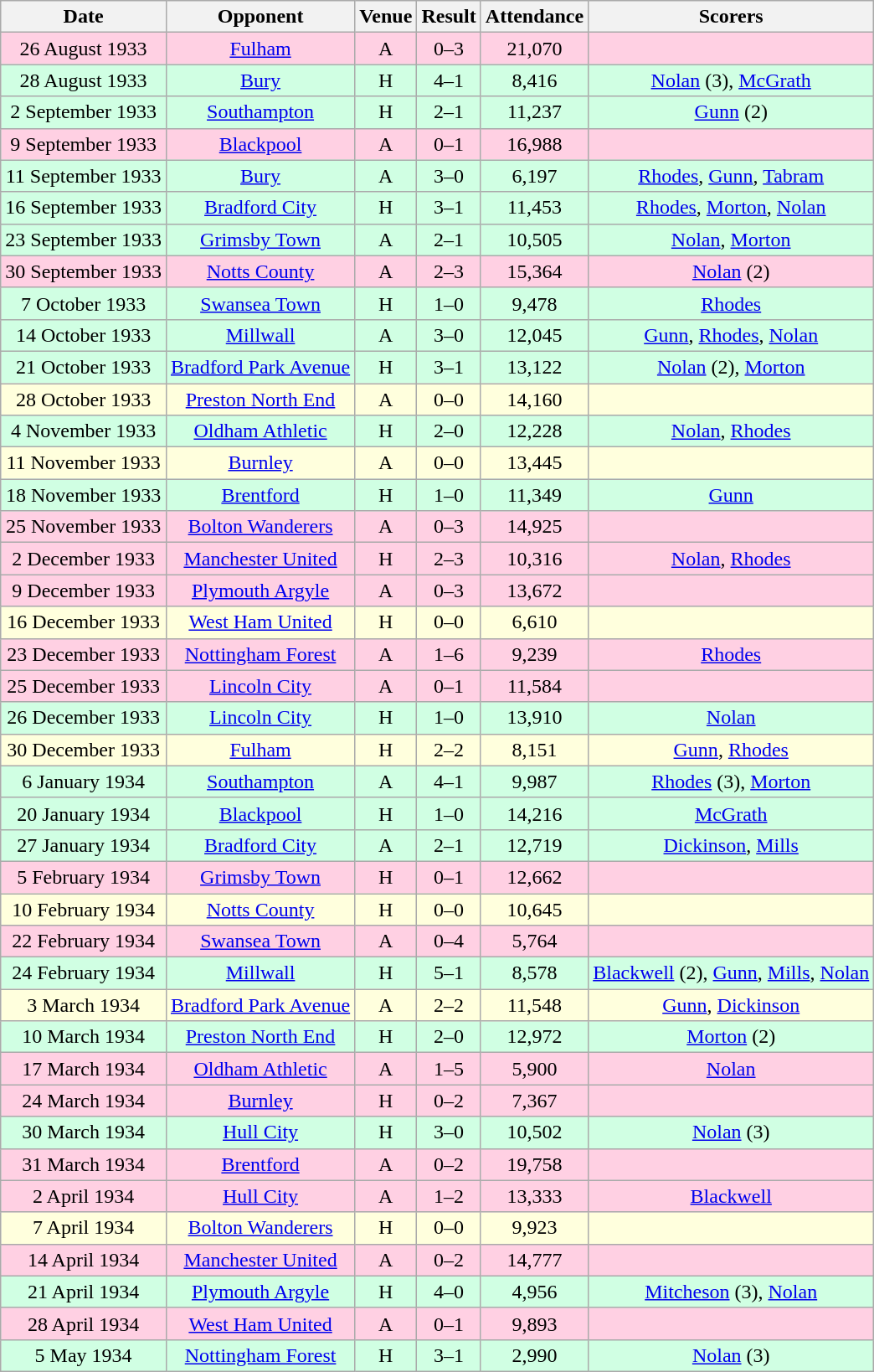<table class="wikitable sortable" style="text-align:center;">
<tr>
<th>Date</th>
<th>Opponent</th>
<th>Venue</th>
<th>Result</th>
<th>Attendance</th>
<th>Scorers</th>
</tr>
<tr style="background:#ffd0e3;">
<td>26 August 1933</td>
<td><a href='#'>Fulham</a></td>
<td>A</td>
<td>0–3</td>
<td>21,070</td>
<td></td>
</tr>
<tr style="background:#d0ffe3;">
<td>28 August 1933</td>
<td><a href='#'>Bury</a></td>
<td>H</td>
<td>4–1</td>
<td>8,416</td>
<td><a href='#'>Nolan</a> (3), <a href='#'>McGrath</a></td>
</tr>
<tr style="background:#d0ffe3;">
<td>2 September 1933</td>
<td><a href='#'>Southampton</a></td>
<td>H</td>
<td>2–1</td>
<td>11,237</td>
<td><a href='#'>Gunn</a> (2)</td>
</tr>
<tr style="background:#ffd0e3;">
<td>9 September 1933</td>
<td><a href='#'>Blackpool</a></td>
<td>A</td>
<td>0–1</td>
<td>16,988</td>
<td></td>
</tr>
<tr style="background:#d0ffe3;">
<td>11 September 1933</td>
<td><a href='#'>Bury</a></td>
<td>A</td>
<td>3–0</td>
<td>6,197</td>
<td><a href='#'>Rhodes</a>, <a href='#'>Gunn</a>, <a href='#'>Tabram</a></td>
</tr>
<tr style="background:#d0ffe3;">
<td>16 September 1933</td>
<td><a href='#'>Bradford City</a></td>
<td>H</td>
<td>3–1</td>
<td>11,453</td>
<td><a href='#'>Rhodes</a>, <a href='#'>Morton</a>, <a href='#'>Nolan</a></td>
</tr>
<tr style="background:#d0ffe3;">
<td>23 September 1933</td>
<td><a href='#'>Grimsby Town</a></td>
<td>A</td>
<td>2–1</td>
<td>10,505</td>
<td><a href='#'>Nolan</a>, <a href='#'>Morton</a></td>
</tr>
<tr style="background:#ffd0e3;">
<td>30 September 1933</td>
<td><a href='#'>Notts County</a></td>
<td>A</td>
<td>2–3</td>
<td>15,364</td>
<td><a href='#'>Nolan</a> (2)</td>
</tr>
<tr style="background:#d0ffe3;">
<td>7 October 1933</td>
<td><a href='#'>Swansea Town</a></td>
<td>H</td>
<td>1–0</td>
<td>9,478</td>
<td><a href='#'>Rhodes</a></td>
</tr>
<tr style="background:#d0ffe3;">
<td>14 October 1933</td>
<td><a href='#'>Millwall</a></td>
<td>A</td>
<td>3–0</td>
<td>12,045</td>
<td><a href='#'>Gunn</a>, <a href='#'>Rhodes</a>, <a href='#'>Nolan</a></td>
</tr>
<tr style="background:#d0ffe3;">
<td>21 October 1933</td>
<td><a href='#'>Bradford Park Avenue</a></td>
<td>H</td>
<td>3–1</td>
<td>13,122</td>
<td><a href='#'>Nolan</a> (2), <a href='#'>Morton</a></td>
</tr>
<tr style="background:#ffd;">
<td>28 October 1933</td>
<td><a href='#'>Preston North End</a></td>
<td>A</td>
<td>0–0</td>
<td>14,160</td>
<td></td>
</tr>
<tr style="background:#d0ffe3;">
<td>4 November 1933</td>
<td><a href='#'>Oldham Athletic</a></td>
<td>H</td>
<td>2–0</td>
<td>12,228</td>
<td><a href='#'>Nolan</a>, <a href='#'>Rhodes</a></td>
</tr>
<tr style="background:#ffd;">
<td>11 November 1933</td>
<td><a href='#'>Burnley</a></td>
<td>A</td>
<td>0–0</td>
<td>13,445</td>
<td></td>
</tr>
<tr style="background:#d0ffe3;">
<td>18 November 1933</td>
<td><a href='#'>Brentford</a></td>
<td>H</td>
<td>1–0</td>
<td>11,349</td>
<td><a href='#'>Gunn</a></td>
</tr>
<tr style="background:#ffd0e3;">
<td>25 November 1933</td>
<td><a href='#'>Bolton Wanderers</a></td>
<td>A</td>
<td>0–3</td>
<td>14,925</td>
<td></td>
</tr>
<tr style="background:#ffd0e3;">
<td>2 December 1933</td>
<td><a href='#'>Manchester United</a></td>
<td>H</td>
<td>2–3</td>
<td>10,316</td>
<td><a href='#'>Nolan</a>, <a href='#'>Rhodes</a></td>
</tr>
<tr style="background:#ffd0e3;">
<td>9 December 1933</td>
<td><a href='#'>Plymouth Argyle</a></td>
<td>A</td>
<td>0–3</td>
<td>13,672</td>
<td></td>
</tr>
<tr style="background:#ffd;">
<td>16 December 1933</td>
<td><a href='#'>West Ham United</a></td>
<td>H</td>
<td>0–0</td>
<td>6,610</td>
<td></td>
</tr>
<tr style="background:#ffd0e3;">
<td>23 December 1933</td>
<td><a href='#'>Nottingham Forest</a></td>
<td>A</td>
<td>1–6</td>
<td>9,239</td>
<td><a href='#'>Rhodes</a></td>
</tr>
<tr style="background:#ffd0e3;">
<td>25 December 1933</td>
<td><a href='#'>Lincoln City</a></td>
<td>A</td>
<td>0–1</td>
<td>11,584</td>
<td></td>
</tr>
<tr style="background:#d0ffe3;">
<td>26 December 1933</td>
<td><a href='#'>Lincoln City</a></td>
<td>H</td>
<td>1–0</td>
<td>13,910</td>
<td><a href='#'>Nolan</a></td>
</tr>
<tr style="background:#ffd;">
<td>30 December 1933</td>
<td><a href='#'>Fulham</a></td>
<td>H</td>
<td>2–2</td>
<td>8,151</td>
<td><a href='#'>Gunn</a>, <a href='#'>Rhodes</a></td>
</tr>
<tr style="background:#d0ffe3;">
<td>6 January 1934</td>
<td><a href='#'>Southampton</a></td>
<td>A</td>
<td>4–1</td>
<td>9,987</td>
<td><a href='#'>Rhodes</a> (3), <a href='#'>Morton</a></td>
</tr>
<tr style="background:#d0ffe3;">
<td>20 January 1934</td>
<td><a href='#'>Blackpool</a></td>
<td>H</td>
<td>1–0</td>
<td>14,216</td>
<td><a href='#'>McGrath</a></td>
</tr>
<tr style="background:#d0ffe3;">
<td>27 January 1934</td>
<td><a href='#'>Bradford City</a></td>
<td>A</td>
<td>2–1</td>
<td>12,719</td>
<td><a href='#'>Dickinson</a>, <a href='#'>Mills</a></td>
</tr>
<tr style="background:#ffd0e3;">
<td>5 February 1934</td>
<td><a href='#'>Grimsby Town</a></td>
<td>H</td>
<td>0–1</td>
<td>12,662</td>
<td></td>
</tr>
<tr style="background:#ffd;">
<td>10 February 1934</td>
<td><a href='#'>Notts County</a></td>
<td>H</td>
<td>0–0</td>
<td>10,645</td>
<td></td>
</tr>
<tr style="background:#ffd0e3;">
<td>22 February 1934</td>
<td><a href='#'>Swansea Town</a></td>
<td>A</td>
<td>0–4</td>
<td>5,764</td>
<td></td>
</tr>
<tr style="background:#d0ffe3;">
<td>24 February 1934</td>
<td><a href='#'>Millwall</a></td>
<td>H</td>
<td>5–1</td>
<td>8,578</td>
<td><a href='#'>Blackwell</a> (2), <a href='#'>Gunn</a>, <a href='#'>Mills</a>, <a href='#'>Nolan</a></td>
</tr>
<tr style="background:#ffd;">
<td>3 March 1934</td>
<td><a href='#'>Bradford Park Avenue</a></td>
<td>A</td>
<td>2–2</td>
<td>11,548</td>
<td><a href='#'>Gunn</a>, <a href='#'>Dickinson</a></td>
</tr>
<tr style="background:#d0ffe3;">
<td>10 March 1934</td>
<td><a href='#'>Preston North End</a></td>
<td>H</td>
<td>2–0</td>
<td>12,972</td>
<td><a href='#'>Morton</a> (2)</td>
</tr>
<tr style="background:#ffd0e3;">
<td>17 March 1934</td>
<td><a href='#'>Oldham Athletic</a></td>
<td>A</td>
<td>1–5</td>
<td>5,900</td>
<td><a href='#'>Nolan</a></td>
</tr>
<tr style="background:#ffd0e3;">
<td>24 March 1934</td>
<td><a href='#'>Burnley</a></td>
<td>H</td>
<td>0–2</td>
<td>7,367</td>
<td></td>
</tr>
<tr style="background:#d0ffe3;">
<td>30 March 1934</td>
<td><a href='#'>Hull City</a></td>
<td>H</td>
<td>3–0</td>
<td>10,502</td>
<td><a href='#'>Nolan</a> (3)</td>
</tr>
<tr style="background:#ffd0e3;">
<td>31 March 1934</td>
<td><a href='#'>Brentford</a></td>
<td>A</td>
<td>0–2</td>
<td>19,758</td>
<td></td>
</tr>
<tr style="background:#ffd0e3;">
<td>2 April 1934</td>
<td><a href='#'>Hull City</a></td>
<td>A</td>
<td>1–2</td>
<td>13,333</td>
<td><a href='#'>Blackwell</a></td>
</tr>
<tr style="background:#ffd;">
<td>7 April 1934</td>
<td><a href='#'>Bolton Wanderers</a></td>
<td>H</td>
<td>0–0</td>
<td>9,923</td>
<td></td>
</tr>
<tr style="background:#ffd0e3;">
<td>14 April 1934</td>
<td><a href='#'>Manchester United</a></td>
<td>A</td>
<td>0–2</td>
<td>14,777</td>
<td></td>
</tr>
<tr style="background:#d0ffe3;">
<td>21 April 1934</td>
<td><a href='#'>Plymouth Argyle</a></td>
<td>H</td>
<td>4–0</td>
<td>4,956</td>
<td><a href='#'>Mitcheson</a> (3), <a href='#'>Nolan</a></td>
</tr>
<tr style="background:#ffd0e3;">
<td>28 April 1934</td>
<td><a href='#'>West Ham United</a></td>
<td>A</td>
<td>0–1</td>
<td>9,893</td>
<td></td>
</tr>
<tr style="background:#d0ffe3;">
<td>5 May 1934</td>
<td><a href='#'>Nottingham Forest</a></td>
<td>H</td>
<td>3–1</td>
<td>2,990</td>
<td><a href='#'>Nolan</a> (3)</td>
</tr>
</table>
